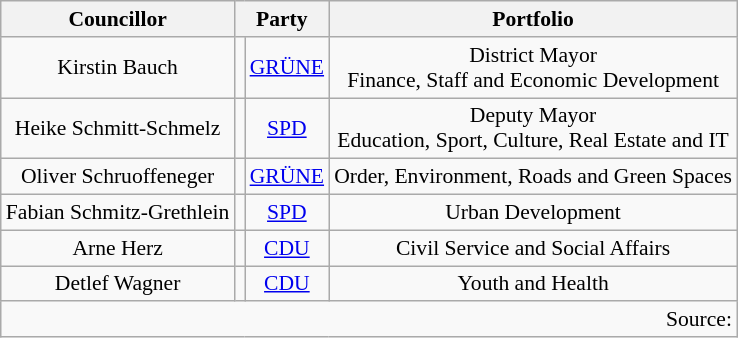<table class=wikitable style="font-size:90%; text-align:center">
<tr>
<th>Councillor</th>
<th colspan=2>Party</th>
<th>Portfolio</th>
</tr>
<tr>
<td>Kirstin Bauch</td>
<td bgcolor=></td>
<td><a href='#'>GRÜNE</a></td>
<td>District Mayor<br>Finance, Staff and Economic Development</td>
</tr>
<tr>
<td>Heike Schmitt-Schmelz</td>
<td bgcolor=></td>
<td><a href='#'>SPD</a></td>
<td>Deputy Mayor<br>Education, Sport, Culture, Real Estate and IT</td>
</tr>
<tr>
<td>Oliver Schruoffeneger</td>
<td bgcolor=></td>
<td><a href='#'>GRÜNE</a></td>
<td>Order, Environment, Roads and Green Spaces</td>
</tr>
<tr>
<td>Fabian Schmitz-Grethlein</td>
<td bgcolor=></td>
<td><a href='#'>SPD</a></td>
<td>Urban Development</td>
</tr>
<tr>
<td>Arne Herz</td>
<td bgcolor=></td>
<td><a href='#'>CDU</a></td>
<td>Civil Service and Social Affairs</td>
</tr>
<tr>
<td>Detlef Wagner</td>
<td bgcolor=></td>
<td><a href='#'>CDU</a></td>
<td>Youth and Health</td>
</tr>
<tr>
<td colspan=4 align=right>Source: </td>
</tr>
</table>
